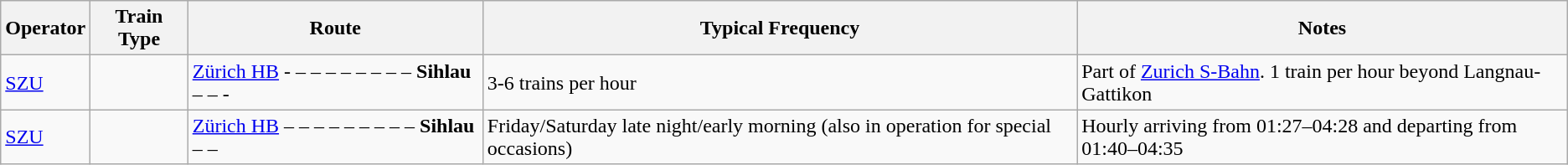<table class="wikitable vatop">
<tr>
<th>Operator</th>
<th>Train Type</th>
<th>Route</th>
<th>Typical Frequency</th>
<th>Notes</th>
</tr>
<tr>
<td><a href='#'>SZU</a></td>
<td></td>
<td><a href='#'>Zürich HB</a> -  –  –  –  –  –  –  –  – <strong>Sihlau</strong> –  –  - </td>
<td>3-6 trains per hour</td>
<td>Part of <a href='#'>Zurich S-Bahn</a>. 1 train per hour beyond Langnau-Gattikon</td>
</tr>
<tr>
<td><a href='#'>SZU</a></td>
<td></td>
<td><a href='#'>Zürich HB</a> –  –  –  –  –  –  –  –  – <strong>Sihlau</strong> –  – </td>
<td>Friday/Saturday late night/early morning (also in operation for special occasions)</td>
<td>Hourly arriving from 01:27–04:28 and departing from 01:40–04:35</td>
</tr>
</table>
